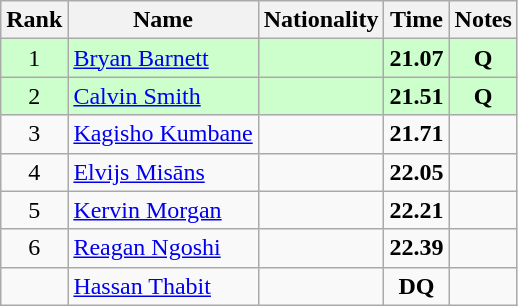<table class="wikitable sortable" style="text-align:center">
<tr>
<th>Rank</th>
<th>Name</th>
<th>Nationality</th>
<th>Time</th>
<th>Notes</th>
</tr>
<tr bgcolor=ccffcc>
<td>1</td>
<td align=left><a href='#'>Bryan Barnett</a></td>
<td align=left></td>
<td><strong>21.07</strong></td>
<td><strong>Q</strong></td>
</tr>
<tr bgcolor=ccffcc>
<td>2</td>
<td align=left><a href='#'>Calvin Smith</a></td>
<td align=left></td>
<td><strong>21.51</strong></td>
<td><strong>Q</strong></td>
</tr>
<tr>
<td>3</td>
<td align=left><a href='#'>Kagisho Kumbane</a></td>
<td align=left></td>
<td><strong>21.71</strong></td>
<td></td>
</tr>
<tr>
<td>4</td>
<td align=left><a href='#'>Elvijs Misāns</a></td>
<td align=left></td>
<td><strong>22.05</strong></td>
<td></td>
</tr>
<tr>
<td>5</td>
<td align=left><a href='#'>Kervin Morgan</a></td>
<td align=left></td>
<td><strong>22.21</strong></td>
<td></td>
</tr>
<tr>
<td>6</td>
<td align=left><a href='#'>Reagan Ngoshi</a></td>
<td align=left></td>
<td><strong>22.39</strong></td>
<td></td>
</tr>
<tr>
<td></td>
<td align=left><a href='#'>Hassan Thabit</a></td>
<td align=left></td>
<td><strong>DQ</strong></td>
<td></td>
</tr>
</table>
